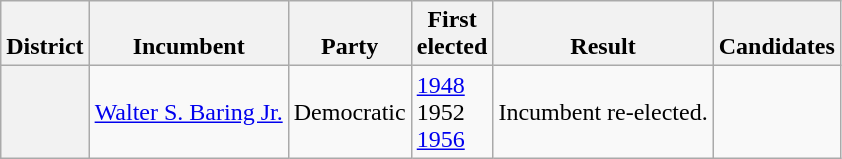<table class=wikitable>
<tr valign=bottom>
<th>District</th>
<th>Incumbent</th>
<th>Party</th>
<th>First<br>elected</th>
<th>Result</th>
<th>Candidates</th>
</tr>
<tr>
<th></th>
<td><a href='#'>Walter S. Baring Jr.</a></td>
<td>Democratic</td>
<td><a href='#'>1948</a><br>1952 <br><a href='#'>1956</a></td>
<td>Incumbent re-elected.</td>
<td nowrap></td>
</tr>
</table>
